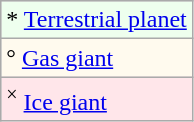<table class="wikitable" style="text-align: left; background-color: #eaeaea;">
<tr>
<td style="background-color: #eeffee; vertical-align: top;">*  <a href='#'>Terrestrial planet</a></td>
</tr>
<tr>
<td style="background-color: #fffaee; vertical-align: top;">°  <a href='#'>Gas giant</a></td>
</tr>
<tr>
<td style="background-color: #ffe6ea; vertical-align: top;"><sup>×</sup>  <a href='#'>Ice giant</a></td>
</tr>
</table>
